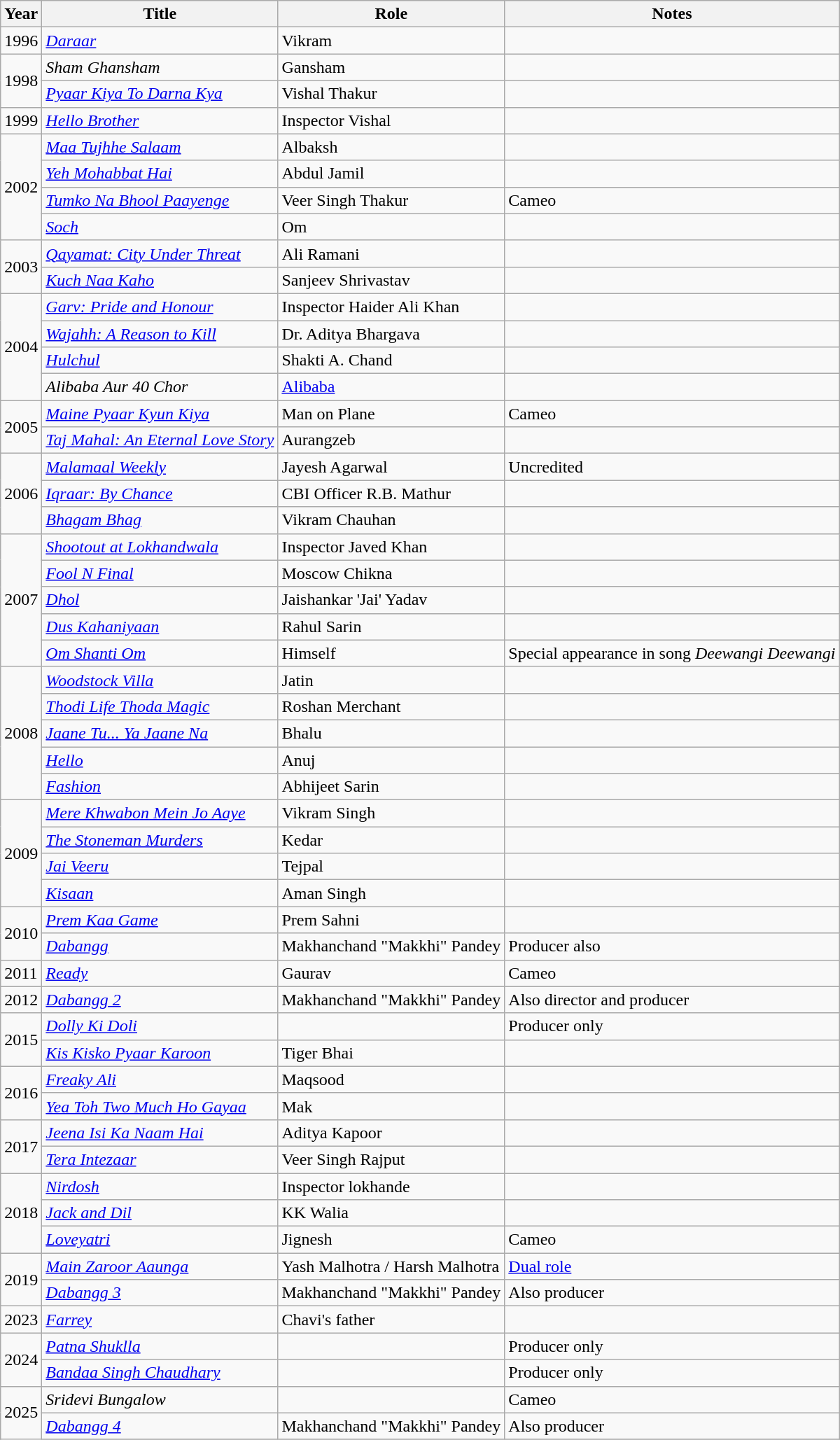<table class="wikitable sortable">
<tr>
<th>Year</th>
<th>Title</th>
<th>Role</th>
<th class="unsortable">Notes</th>
</tr>
<tr>
<td>1996</td>
<td><em><a href='#'>Daraar</a></em></td>
<td>Vikram</td>
<td></td>
</tr>
<tr>
<td rowspan="2">1998</td>
<td><em>Sham Ghansham</em></td>
<td>Gansham</td>
<td></td>
</tr>
<tr>
<td><em><a href='#'>Pyaar Kiya To Darna Kya</a></em></td>
<td>Vishal Thakur</td>
<td></td>
</tr>
<tr>
<td>1999</td>
<td><em><a href='#'>Hello Brother</a></em></td>
<td>Inspector Vishal</td>
<td></td>
</tr>
<tr>
<td rowspan="4">2002</td>
<td><em><a href='#'>Maa Tujhhe Salaam</a></em></td>
<td>Albaksh</td>
<td></td>
</tr>
<tr>
<td><em><a href='#'>Yeh Mohabbat Hai</a></em></td>
<td>Abdul Jamil</td>
<td></td>
</tr>
<tr>
<td><em><a href='#'>Tumko Na Bhool Paayenge</a></em></td>
<td>Veer Singh Thakur</td>
<td>Cameo</td>
</tr>
<tr>
<td><em><a href='#'>Soch</a></em></td>
<td>Om</td>
<td></td>
</tr>
<tr>
<td rowspan="2">2003</td>
<td><em><a href='#'>Qayamat: City Under Threat</a></em></td>
<td>Ali Ramani</td>
<td></td>
</tr>
<tr>
<td><em><a href='#'>Kuch Naa Kaho</a></em></td>
<td>Sanjeev Shrivastav</td>
<td></td>
</tr>
<tr>
<td rowspan="4">2004</td>
<td><em><a href='#'>Garv: Pride and Honour</a></em></td>
<td>Inspector Haider Ali Khan</td>
<td></td>
</tr>
<tr>
<td><em><a href='#'>Wajahh: A Reason to Kill</a></em></td>
<td>Dr. Aditya Bhargava</td>
<td></td>
</tr>
<tr>
<td><em><a href='#'>Hulchul</a></em></td>
<td>Shakti A. Chand</td>
<td></td>
</tr>
<tr>
<td><em> Alibaba Aur 40 Chor</em></td>
<td><a href='#'>Alibaba</a></td>
<td></td>
</tr>
<tr>
<td rowspan="2">2005</td>
<td><em><a href='#'>Maine Pyaar Kyun Kiya</a></em></td>
<td>Man on Plane</td>
<td>Cameo</td>
</tr>
<tr>
<td><em><a href='#'>Taj Mahal: An Eternal Love Story</a></em></td>
<td>Aurangzeb</td>
<td></td>
</tr>
<tr>
<td rowspan="3">2006</td>
<td><em><a href='#'>Malamaal Weekly</a></em></td>
<td>Jayesh Agarwal</td>
<td>Uncredited</td>
</tr>
<tr>
<td><em><a href='#'>Iqraar: By Chance</a></em></td>
<td>CBI Officer R.B. Mathur</td>
<td></td>
</tr>
<tr>
<td><em><a href='#'>Bhagam Bhag</a></em></td>
<td>Vikram Chauhan</td>
<td></td>
</tr>
<tr>
<td rowspan="5">2007</td>
<td><em><a href='#'>Shootout at Lokhandwala</a></em></td>
<td>Inspector Javed Khan</td>
<td></td>
</tr>
<tr>
<td><em><a href='#'>Fool N Final</a></em></td>
<td>Moscow Chikna</td>
<td></td>
</tr>
<tr>
<td><em><a href='#'>Dhol</a></em></td>
<td>Jaishankar 'Jai' Yadav</td>
<td></td>
</tr>
<tr>
<td><em><a href='#'>Dus Kahaniyaan</a></em></td>
<td>Rahul Sarin</td>
<td></td>
</tr>
<tr>
<td><em><a href='#'>Om Shanti Om</a></em></td>
<td>Himself</td>
<td>Special appearance in song <em>Deewangi Deewangi</em></td>
</tr>
<tr>
<td rowspan="5">2008</td>
<td><em><a href='#'>Woodstock Villa</a></em></td>
<td>Jatin</td>
<td></td>
</tr>
<tr>
<td><em><a href='#'>Thodi Life Thoda Magic</a></em></td>
<td>Roshan Merchant</td>
<td></td>
</tr>
<tr>
<td><em><a href='#'>Jaane Tu... Ya Jaane Na</a></em></td>
<td>Bhalu</td>
<td></td>
</tr>
<tr>
<td><em><a href='#'>Hello</a></em></td>
<td>Anuj</td>
<td></td>
</tr>
<tr>
<td><em><a href='#'>Fashion</a></em></td>
<td>Abhijeet Sarin</td>
<td></td>
</tr>
<tr>
<td rowspan="4">2009</td>
<td><em><a href='#'>Mere Khwabon Mein Jo Aaye</a></em></td>
<td>Vikram Singh</td>
<td></td>
</tr>
<tr>
<td><em><a href='#'>The Stoneman Murders</a></em></td>
<td>Kedar</td>
<td></td>
</tr>
<tr>
<td><em><a href='#'>Jai Veeru</a></em></td>
<td>Tejpal</td>
<td></td>
</tr>
<tr>
<td><em><a href='#'>Kisaan</a></em></td>
<td>Aman Singh</td>
<td></td>
</tr>
<tr>
<td rowspan="2">2010</td>
<td><em><a href='#'>Prem Kaa Game</a></em></td>
<td>Prem Sahni</td>
<td></td>
</tr>
<tr>
<td><em><a href='#'>Dabangg</a></em></td>
<td>Makhanchand "Makkhi" Pandey</td>
<td>Producer also</td>
</tr>
<tr>
<td rowspan="1">2011</td>
<td><em><a href='#'>Ready</a></em></td>
<td>Gaurav</td>
<td>Cameo</td>
</tr>
<tr>
<td>2012</td>
<td><em><a href='#'>Dabangg 2</a></em></td>
<td>Makhanchand "Makkhi" Pandey</td>
<td>Also director and producer</td>
</tr>
<tr>
<td rowspan=2>2015</td>
<td><em><a href='#'>Dolly Ki Doli</a></em></td>
<td></td>
<td>Producer only</td>
</tr>
<tr>
<td><em><a href='#'>Kis Kisko Pyaar Karoon</a></em></td>
<td>Tiger Bhai</td>
<td></td>
</tr>
<tr>
<td rowspan="2">2016</td>
<td><em><a href='#'>Freaky Ali</a></em></td>
<td>Maqsood</td>
<td></td>
</tr>
<tr>
<td><em><a href='#'>Yea Toh Two Much Ho Gayaa</a></em></td>
<td>Mak</td>
<td></td>
</tr>
<tr>
<td rowspan="2">2017</td>
<td><em><a href='#'>Jeena Isi Ka Naam Hai</a></em></td>
<td>Aditya Kapoor</td>
<td></td>
</tr>
<tr>
<td><em><a href='#'>Tera Intezaar</a></em></td>
<td>Veer Singh Rajput</td>
<td></td>
</tr>
<tr>
<td rowspan="3">2018</td>
<td><em><a href='#'>Nirdosh</a></em></td>
<td>Inspector lokhande</td>
<td></td>
</tr>
<tr>
<td><em><a href='#'>Jack and Dil</a></em></td>
<td>KK Walia</td>
<td></td>
</tr>
<tr>
<td><em><a href='#'>Loveyatri</a></em></td>
<td>Jignesh</td>
<td>Cameo</td>
</tr>
<tr>
<td rowspan="2">2019</td>
<td><em><a href='#'>Main Zaroor Aaunga</a></em></td>
<td>Yash Malhotra / Harsh Malhotra</td>
<td><a href='#'>Dual role</a></td>
</tr>
<tr>
<td><em><a href='#'>Dabangg 3</a></em></td>
<td>Makhanchand "Makkhi" Pandey</td>
<td>Also producer</td>
</tr>
<tr>
<td>2023</td>
<td><em><a href='#'>Farrey</a></em></td>
<td>Chavi's father</td>
<td></td>
</tr>
<tr>
<td rowspan="2">2024</td>
<td><em><a href='#'>Patna Shuklla</a></em></td>
<td></td>
<td>Producer only</td>
</tr>
<tr>
<td><em><a href='#'>Bandaa Singh Chaudhary</a></em></td>
<td></td>
<td>Producer only</td>
</tr>
<tr>
<td rowspan="3">2025</td>
<td><em>Sridevi Bungalow</em></td>
<td></td>
<td>Cameo</td>
</tr>
<tr>
<td><em><a href='#'>Dabangg 4</a></em></td>
<td>Makhanchand "Makkhi" Pandey</td>
<td>Also producer</td>
</tr>
<tr>
</tr>
</table>
